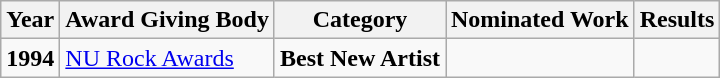<table class="wikitable">
<tr>
<th>Year</th>
<th>Award Giving Body</th>
<th>Category</th>
<th>Nominated Work</th>
<th>Results</th>
</tr>
<tr>
<td><strong>1994</strong></td>
<td><a href='#'>NU Rock Awards</a></td>
<td><strong>Best New Artist</strong></td>
<td></td>
<td></td>
</tr>
</table>
